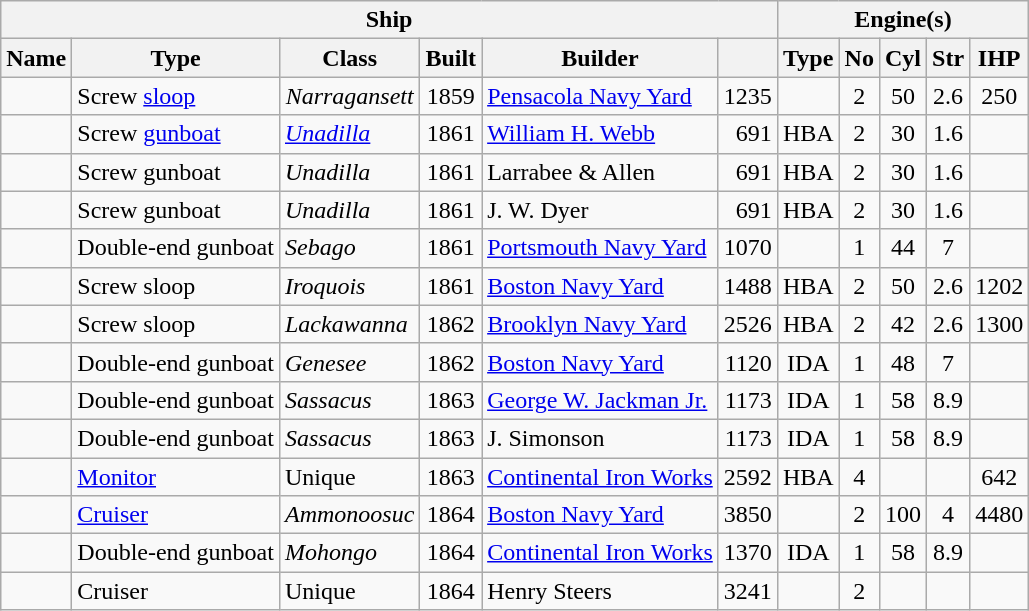<table class="wikitable" style="text-align: center;">
<tr>
<th colspan="6" scope="col">Ship</th>
<th colspan="5" scope="col">Engine(s)</th>
</tr>
<tr>
<th scope="col">Name</th>
<th scope="col">Type</th>
<th scope="col">Class</th>
<th scope="col">Built</th>
<th scope="col">Builder</th>
<th scope="col"></th>
<th scope="col">Type</th>
<th scope="col">No</th>
<th scope="col">Cyl</th>
<th scope="col">Str</th>
<th scope="col">IHP</th>
</tr>
<tr>
<td style="text-align: left;"></td>
<td style="text-align: left;">Screw <a href='#'>sloop</a></td>
<td><em>Narragansett</em></td>
<td>1859</td>
<td style="text-align: left;"><a href='#'>Pensacola Navy Yard</a></td>
<td style="text-align: right;">1235</td>
<td></td>
<td>2</td>
<td>50</td>
<td>2.6</td>
<td>250</td>
</tr>
<tr>
<td style="text-align: left;"></td>
<td style="text-align: left;">Screw <a href='#'>gunboat</a></td>
<td style="text-align: left;"><a href='#'><em>Unadilla</em></a></td>
<td>1861</td>
<td style="text-align: left;"><a href='#'>William H. Webb</a></td>
<td style="text-align: right;">691</td>
<td>HBA</td>
<td>2</td>
<td>30</td>
<td>1.6</td>
<td></td>
</tr>
<tr>
<td style="text-align: left;"></td>
<td style="text-align: left;">Screw gunboat</td>
<td style="text-align: left;"><em>Unadilla</em></td>
<td>1861</td>
<td style="text-align: left;">Larrabee & Allen</td>
<td style="text-align: right;">691</td>
<td>HBA</td>
<td>2</td>
<td>30</td>
<td>1.6</td>
<td></td>
</tr>
<tr>
<td style="text-align: left;"></td>
<td style="text-align: left;">Screw gunboat</td>
<td style="text-align: left;"><em>Unadilla</em></td>
<td>1861</td>
<td style="text-align: left;">J. W. Dyer</td>
<td style="text-align: right;">691</td>
<td>HBA</td>
<td>2</td>
<td>30</td>
<td>1.6</td>
<td></td>
</tr>
<tr>
<td style="text-align: left;"></td>
<td style="text-align: left;">Double-end gunboat</td>
<td style="text-align: left;"><em>Sebago</em></td>
<td>1861</td>
<td style="text-align: left;"><a href='#'>Portsmouth Navy Yard</a></td>
<td style="text-align: right;">1070</td>
<td></td>
<td>1</td>
<td>44</td>
<td>7</td>
<td></td>
</tr>
<tr>
<td style="text-align: left;"></td>
<td style="text-align: left;">Screw sloop</td>
<td style="text-align: left;"><em>Iroquois</em></td>
<td>1861</td>
<td style="text-align: left;"><a href='#'>Boston Navy Yard</a></td>
<td style="text-align: right;">1488</td>
<td>HBA</td>
<td>2</td>
<td>50</td>
<td>2.6</td>
<td>1202</td>
</tr>
<tr>
<td style="text-align: left;"></td>
<td style="text-align: left;">Screw sloop</td>
<td style="text-align: left;"><em>Lackawanna</em></td>
<td>1862</td>
<td style="text-align: left;"><a href='#'>Brooklyn Navy Yard</a></td>
<td style="text-align: right;">2526</td>
<td>HBA</td>
<td>2</td>
<td>42</td>
<td>2.6</td>
<td>1300</td>
</tr>
<tr>
<td style="text-align: left;"></td>
<td style="text-align: left;">Double-end gunboat</td>
<td style="text-align: left;"><em>Genesee</em></td>
<td>1862</td>
<td style="text-align: left;"><a href='#'>Boston Navy Yard</a></td>
<td style="text-align: right;">1120</td>
<td>IDA</td>
<td>1</td>
<td>48</td>
<td>7</td>
<td></td>
</tr>
<tr>
<td style="text-align: left;"></td>
<td style="text-align: left;">Double-end gunboat</td>
<td style="text-align: left;"><em>Sassacus</em></td>
<td>1863</td>
<td style="text-align: left;"><a href='#'>George W. Jackman Jr.</a></td>
<td style="text-align: right;">1173</td>
<td>IDA</td>
<td>1</td>
<td>58</td>
<td>8.9</td>
<td></td>
</tr>
<tr>
<td style="text-align: left;"></td>
<td style="text-align: left;">Double-end gunboat</td>
<td style="text-align: left;"><em>Sassacus</em></td>
<td>1863</td>
<td style="text-align: left;">J. Simonson</td>
<td style="text-align: right;">1173</td>
<td>IDA</td>
<td>1</td>
<td>58</td>
<td>8.9</td>
<td></td>
</tr>
<tr>
<td style="text-align: left;"></td>
<td style="text-align: left;"><a href='#'>Monitor</a></td>
<td style="text-align: left;">Unique</td>
<td>1863</td>
<td style="text-align: left;"><a href='#'>Continental Iron Works</a></td>
<td style="text-align: right;">2592</td>
<td>HBA</td>
<td>4</td>
<td></td>
<td></td>
<td>642</td>
</tr>
<tr>
<td style="text-align: left;"></td>
<td style="text-align: left;"><a href='#'>Cruiser</a></td>
<td style="text-align: left;"><em>Ammonoosuc</em></td>
<td>1864</td>
<td style="text-align: left;"><a href='#'>Boston Navy Yard</a></td>
<td style="text-align: right;">3850</td>
<td></td>
<td>2</td>
<td>100</td>
<td>4</td>
<td>4480</td>
</tr>
<tr>
<td style="text-align: left;"></td>
<td style="text-align: left;">Double-end gunboat</td>
<td style="text-align: left;"><em>Mohongo</em></td>
<td>1864</td>
<td style="text-align: left;"><a href='#'>Continental Iron Works</a></td>
<td style="text-align: right;">1370</td>
<td>IDA</td>
<td>1</td>
<td>58</td>
<td>8.9</td>
<td></td>
</tr>
<tr>
<td style="text-align: left;"></td>
<td style="text-align: left;">Cruiser</td>
<td style="text-align: left;">Unique</td>
<td>1864</td>
<td style="text-align: left;">Henry Steers</td>
<td style="text-align: right;">3241</td>
<td></td>
<td>2</td>
<td></td>
<td></td>
<td></td>
</tr>
</table>
